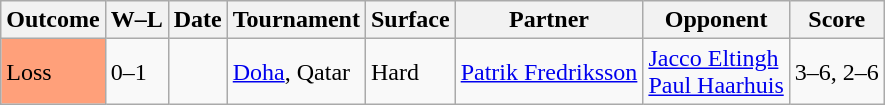<table class="sortable wikitable"!Outcome>
<tr>
<th>Outcome</th>
<th class="unsortable">W–L</th>
<th>Date</th>
<th>Tournament</th>
<th>Surface</th>
<th>Partner</th>
<th>Opponent</th>
<th class="unsortable">Score</th>
</tr>
<tr>
<td style="background:#ffa07a;">Loss</td>
<td>0–1</td>
<td><a href='#'></a></td>
<td><a href='#'>Doha</a>, Qatar</td>
<td>Hard</td>
<td> <a href='#'>Patrik Fredriksson</a></td>
<td> <a href='#'>Jacco Eltingh</a> <br>  <a href='#'>Paul Haarhuis</a></td>
<td>3–6, 2–6</td>
</tr>
</table>
